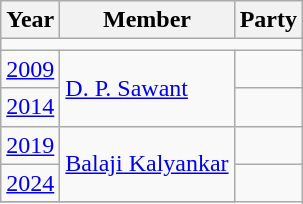<table class="wikitable">
<tr>
<th>Year</th>
<th>Member</th>
<th colspan=2>Party</th>
</tr>
<tr>
<td colspan="4"></td>
</tr>
<tr>
<td><a href='#'>2009</a></td>
<td Rowspan=2><a href='#'>D. P. Sawant</a></td>
<td></td>
</tr>
<tr>
<td><a href='#'>2014</a></td>
</tr>
<tr>
<td><a href='#'>2019</a></td>
<td Rowspan=2><a href='#'>Balaji Kalyankar</a></td>
<td></td>
</tr>
<tr>
<td><a href='#'>2024</a></td>
</tr>
<tr>
</tr>
</table>
